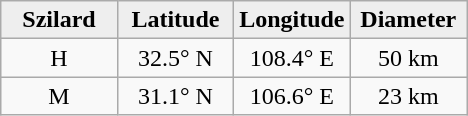<table class="wikitable">
<tr>
<th width="25%" style="background:#eeeeee;">Szilard</th>
<th width="25%" style="background:#eeeeee;">Latitude</th>
<th width="25%" style="background:#eeeeee;">Longitude</th>
<th width="25%" style="background:#eeeeee;">Diameter</th>
</tr>
<tr>
<td align="center">H</td>
<td align="center">32.5° N</td>
<td align="center">108.4° E</td>
<td align="center">50 km</td>
</tr>
<tr>
<td align="center">M</td>
<td align="center">31.1° N</td>
<td align="center">106.6° E</td>
<td align="center">23 km</td>
</tr>
</table>
